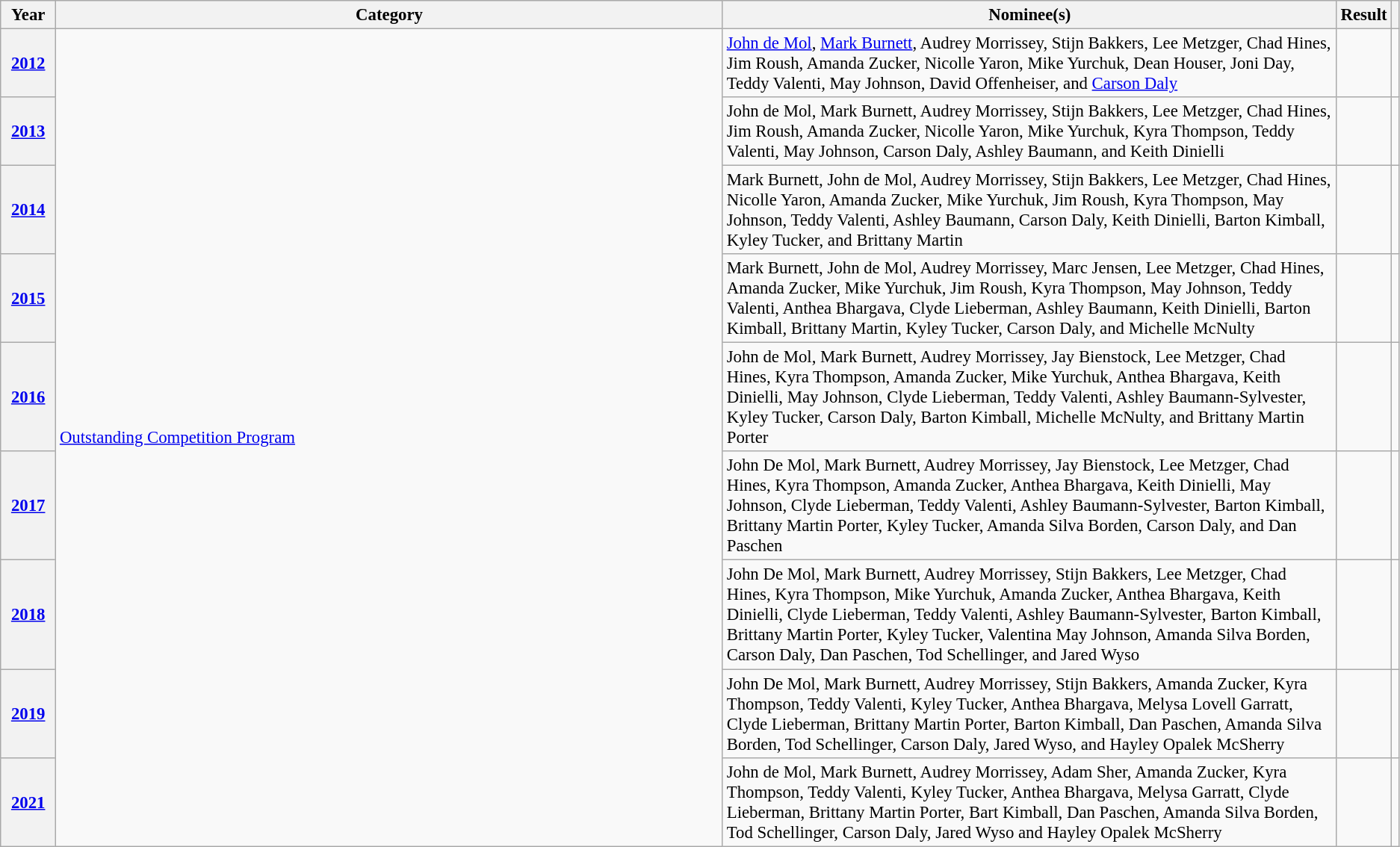<table class="wikitable plainrowheaders" style="font-size: 95%">
<tr>
<th scope="col" style="width:4%;">Year</th>
<th scope="col" style="width:50%;">Category</th>
<th scope="col" style="width:50%;">Nominee(s)</th>
<th scope="col" style="width:6%;">Result</th>
<th scope="col" style="width:4%;"></th>
</tr>
<tr>
<th scope="row"><a href='#'>2012</a></th>
<td scope="row" rowspan="9"><a href='#'>Outstanding Competition Program</a></td>
<td><a href='#'>John de Mol</a>, <a href='#'>Mark Burnett</a>, Audrey Morrissey, Stijn Bakkers, Lee Metzger, Chad Hines, Jim Roush, Amanda Zucker, Nicolle Yaron, Mike Yurchuk, Dean Houser, Joni Day, Teddy Valenti, May Johnson, David Offenheiser, and <a href='#'>Carson Daly</a></td>
<td></td>
<td style="text-align:center;"></td>
</tr>
<tr>
<th scope="row"><a href='#'>2013</a></th>
<td>John de Mol, Mark Burnett, Audrey Morrissey, Stijn Bakkers, Lee Metzger, Chad Hines, Jim Roush, Amanda Zucker, Nicolle Yaron, Mike Yurchuk, Kyra Thompson, Teddy Valenti, May Johnson, Carson Daly, Ashley Baumann, and Keith Dinielli</td>
<td></td>
<td rowspan="1" style="text-align:center;"></td>
</tr>
<tr>
<th scope="row"><a href='#'>2014</a></th>
<td>Mark Burnett, John de Mol, Audrey Morrissey, Stijn Bakkers, Lee Metzger, Chad Hines, Nicolle Yaron, Amanda Zucker, Mike Yurchuk, Jim Roush, Kyra Thompson, May Johnson, Teddy Valenti, Ashley Baumann, Carson Daly, Keith Dinielli, Barton Kimball, Kyley Tucker, and Brittany Martin</td>
<td></td>
<td style="text-align:center;"></td>
</tr>
<tr>
<th scope="row"><a href='#'>2015</a></th>
<td>Mark Burnett, John de Mol, Audrey Morrissey, Marc Jensen, Lee Metzger, Chad Hines, Amanda Zucker, Mike Yurchuk, Jim Roush, Kyra Thompson, May Johnson, Teddy Valenti, Anthea Bhargava, Clyde Lieberman, Ashley Baumann, Keith Dinielli, Barton Kimball, Brittany Martin, Kyley Tucker, Carson Daly, and Michelle McNulty</td>
<td></td>
<td style="text-align:center;"></td>
</tr>
<tr>
<th scope="row"><a href='#'>2016</a></th>
<td>John de Mol, Mark Burnett, Audrey Morrissey, Jay Bienstock, Lee Metzger, Chad Hines, Kyra Thompson, Amanda Zucker, Mike Yurchuk, Anthea Bhargava, Keith Dinielli, May Johnson, Clyde Lieberman, Teddy Valenti, Ashley Baumann-Sylvester, Kyley Tucker, Carson Daly, Barton Kimball, Michelle McNulty, and Brittany Martin Porter</td>
<td></td>
<td style="text-align:center;"></td>
</tr>
<tr>
<th scope="row"><a href='#'>2017</a></th>
<td>John De Mol, Mark Burnett, Audrey Morrissey, Jay Bienstock, Lee Metzger, Chad Hines, Kyra Thompson, Amanda Zucker, Anthea Bhargava, Keith Dinielli, May Johnson, Clyde Lieberman, Teddy Valenti, Ashley Baumann-Sylvester, Barton Kimball, Brittany Martin Porter, Kyley Tucker, Amanda Silva Borden, Carson Daly, and Dan Paschen</td>
<td></td>
<td style="text-align:center;"></td>
</tr>
<tr>
<th scope="row"><a href='#'>2018</a></th>
<td>John De Mol, Mark Burnett, Audrey Morrissey, Stijn Bakkers, Lee Metzger, Chad Hines, Kyra Thompson, Mike Yurchuk, Amanda Zucker, Anthea Bhargava, Keith Dinielli, Clyde Lieberman, Teddy Valenti, Ashley Baumann-Sylvester, Barton Kimball, Brittany Martin Porter, Kyley Tucker, Valentina May Johnson,  Amanda Silva Borden, Carson Daly, Dan Paschen, Tod Schellinger, and Jared Wyso</td>
<td></td>
<td style="text-align:center;"></td>
</tr>
<tr>
<th scope="row"><a href='#'>2019</a></th>
<td>John De Mol, Mark Burnett, Audrey Morrissey, Stijn Bakkers, Amanda Zucker, Kyra Thompson, Teddy Valenti, Kyley Tucker, Anthea Bhargava, Melysa Lovell Garratt, Clyde Lieberman, Brittany Martin Porter, Barton Kimball, Dan Paschen, Amanda Silva Borden, Tod Schellinger, Carson Daly, Jared Wyso, and Hayley Opalek McSherry</td>
<td></td>
<td style="text-align:center;"></td>
</tr>
<tr>
<th scope="row"><a href='#'>2021</a></th>
<td>John de Mol, Mark Burnett, Audrey Morrissey, Adam Sher, Amanda Zucker, Kyra Thompson, Teddy Valenti, Kyley Tucker, Anthea Bhargava, Melysa Garratt, Clyde Lieberman, Brittany Martin Porter, Bart Kimball, Dan Paschen, Amanda Silva Borden, Tod Schellinger, Carson Daly, Jared Wyso and Hayley Opalek McSherry</td>
<td></td>
<td style="text-align:center;"></td>
</tr>
</table>
